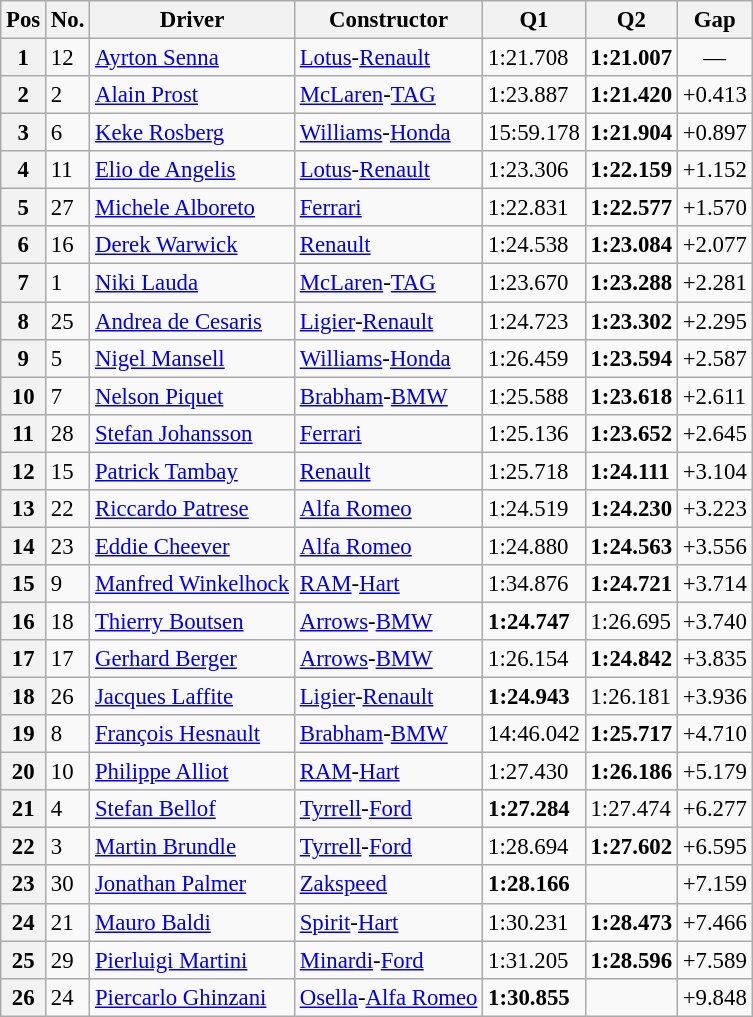<table class="wikitable sortable" style="font-size: 95%;">
<tr>
<th>Pos</th>
<th>No.</th>
<th>Driver</th>
<th>Constructor</th>
<th>Q1</th>
<th>Q2</th>
<th>Gap</th>
</tr>
<tr>
<th>1</th>
<td>12</td>
<td> <a href='#'>Ayrton Senna</a></td>
<td><a href='#'>Lotus</a>-<a href='#'>Renault</a></td>
<td>1:21.708</td>
<td><strong>1:21.007</strong></td>
<td align="center">—</td>
</tr>
<tr>
<th>2</th>
<td>2</td>
<td> <a href='#'>Alain Prost</a></td>
<td><a href='#'>McLaren</a>-<a href='#'>TAG</a></td>
<td>1:23.887</td>
<td><strong>1:21.420</strong></td>
<td>+0.413</td>
</tr>
<tr>
<th>3</th>
<td>6</td>
<td> <a href='#'>Keke Rosberg</a></td>
<td><a href='#'>Williams</a>-<a href='#'>Honda</a></td>
<td>15:59.178</td>
<td><strong>1:21.904</strong></td>
<td>+0.897</td>
</tr>
<tr>
<th>4</th>
<td>11</td>
<td> <a href='#'>Elio de Angelis</a></td>
<td><a href='#'>Lotus</a>-<a href='#'>Renault</a></td>
<td>1:23.306</td>
<td><strong>1:22.159</strong></td>
<td>+1.152</td>
</tr>
<tr>
<th>5</th>
<td>27</td>
<td> <a href='#'>Michele Alboreto</a></td>
<td><a href='#'>Ferrari</a></td>
<td>1:22.831</td>
<td><strong>1:22.577</strong></td>
<td>+1.570</td>
</tr>
<tr>
<th>6</th>
<td>16</td>
<td> <a href='#'>Derek Warwick</a></td>
<td><a href='#'>Renault</a></td>
<td>1:24.538</td>
<td><strong>1:23.084</strong></td>
<td>+2.077</td>
</tr>
<tr>
<th>7</th>
<td>1</td>
<td> <a href='#'>Niki Lauda</a></td>
<td><a href='#'>McLaren</a>-<a href='#'>TAG</a></td>
<td>1:23.670</td>
<td><strong>1:23.288</strong></td>
<td>+2.281</td>
</tr>
<tr>
<th>8</th>
<td>25</td>
<td> <a href='#'>Andrea de Cesaris</a></td>
<td><a href='#'>Ligier</a>-<a href='#'>Renault</a></td>
<td>1:24.723</td>
<td><strong>1:23.302</strong></td>
<td>+2.295</td>
</tr>
<tr>
<th>9</th>
<td>5</td>
<td> <a href='#'>Nigel Mansell</a></td>
<td><a href='#'>Williams</a>-<a href='#'>Honda</a></td>
<td>1:26.459</td>
<td><strong>1:23.594</strong></td>
<td>+2.587</td>
</tr>
<tr>
<th>10</th>
<td>7</td>
<td> <a href='#'>Nelson Piquet</a></td>
<td><a href='#'>Brabham</a>-<a href='#'>BMW</a></td>
<td>1:25.588</td>
<td><strong>1:23.618</strong></td>
<td>+2.611</td>
</tr>
<tr>
<th>11</th>
<td>28</td>
<td> <a href='#'>Stefan Johansson</a></td>
<td><a href='#'>Ferrari</a></td>
<td>1:25.136</td>
<td><strong>1:23.652</strong></td>
<td>+2.645</td>
</tr>
<tr>
<th>12</th>
<td>15</td>
<td> <a href='#'>Patrick Tambay</a></td>
<td><a href='#'>Renault</a></td>
<td>1:25.718</td>
<td><strong>1:24.111</strong></td>
<td>+3.104</td>
</tr>
<tr>
<th>13</th>
<td>22</td>
<td> <a href='#'>Riccardo Patrese</a></td>
<td><a href='#'>Alfa Romeo</a></td>
<td>1:24.519</td>
<td><strong>1:24.230</strong></td>
<td>+3.223</td>
</tr>
<tr>
<th>14</th>
<td>23</td>
<td> <a href='#'>Eddie Cheever</a></td>
<td><a href='#'>Alfa Romeo</a></td>
<td>1:24.880</td>
<td><strong>1:24.563</strong></td>
<td>+3.556</td>
</tr>
<tr>
<th>15</th>
<td>9</td>
<td> <a href='#'>Manfred Winkelhock</a></td>
<td><a href='#'>RAM</a>-<a href='#'>Hart</a></td>
<td>1:34.876</td>
<td><strong>1:24.721</strong></td>
<td>+3.714</td>
</tr>
<tr>
<th>16</th>
<td>18</td>
<td> <a href='#'>Thierry Boutsen</a></td>
<td><a href='#'>Arrows</a>-<a href='#'>BMW</a></td>
<td><strong>1:24.747</strong></td>
<td>1:26.695</td>
<td>+3.740</td>
</tr>
<tr>
<th>17</th>
<td>17</td>
<td> <a href='#'>Gerhard Berger</a></td>
<td><a href='#'>Arrows</a>-<a href='#'>BMW</a></td>
<td>1:26.154</td>
<td><strong>1:24.842</strong></td>
<td>+3.835</td>
</tr>
<tr>
<th>18</th>
<td>26</td>
<td> <a href='#'>Jacques Laffite</a></td>
<td><a href='#'>Ligier</a>-<a href='#'>Renault</a></td>
<td><strong>1:24.943</strong></td>
<td>1:26.181</td>
<td>+3.936</td>
</tr>
<tr>
<th>19</th>
<td>8</td>
<td> <a href='#'>François Hesnault</a></td>
<td><a href='#'>Brabham</a>-<a href='#'>BMW</a></td>
<td>14:46.042</td>
<td><strong>1:25.717</strong></td>
<td>+4.710</td>
</tr>
<tr>
<th>20</th>
<td>10</td>
<td> <a href='#'>Philippe Alliot</a></td>
<td><a href='#'>RAM</a>-<a href='#'>Hart</a></td>
<td>1:27.430</td>
<td><strong>1:26.186</strong></td>
<td>+5.179</td>
</tr>
<tr>
<th>21</th>
<td>4</td>
<td> <a href='#'>Stefan Bellof</a></td>
<td><a href='#'>Tyrrell</a>-<a href='#'>Ford</a></td>
<td><strong>1:27.284</strong></td>
<td>1:27.474</td>
<td>+6.277</td>
</tr>
<tr>
<th>22</th>
<td>3</td>
<td> <a href='#'>Martin Brundle</a></td>
<td><a href='#'>Tyrrell</a>-<a href='#'>Ford</a></td>
<td>1:28.694</td>
<td><strong>1:27.602</strong></td>
<td>+6.595</td>
</tr>
<tr>
<th>23</th>
<td>30</td>
<td> <a href='#'>Jonathan Palmer</a></td>
<td><a href='#'>Zakspeed</a></td>
<td><strong>1:28.166</strong></td>
<td></td>
<td>+7.159</td>
</tr>
<tr>
<th>24</th>
<td>21</td>
<td> <a href='#'>Mauro Baldi</a></td>
<td><a href='#'>Spirit</a>-<a href='#'>Hart</a></td>
<td>1:30.231</td>
<td><strong>1:28.473</strong></td>
<td>+7.466</td>
</tr>
<tr>
<th>25</th>
<td>29</td>
<td> <a href='#'>Pierluigi Martini</a></td>
<td><a href='#'>Minardi</a>-<a href='#'>Ford</a></td>
<td>1:31.205</td>
<td><strong>1:28.596</strong></td>
<td>+7.589</td>
</tr>
<tr>
<th>26</th>
<td>24</td>
<td> <a href='#'>Piercarlo Ghinzani</a></td>
<td><a href='#'>Osella</a>-<a href='#'>Alfa Romeo</a></td>
<td><strong>1:30.855</strong></td>
<td></td>
<td>+9.848</td>
</tr>
</table>
